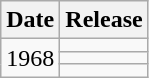<table class="wikitable">
<tr>
<th>Date</th>
<th>Release</th>
</tr>
<tr>
<td valign=top rowspan=3>1968</td>
<td></td>
</tr>
<tr>
<td></td>
</tr>
<tr>
<td></td>
</tr>
</table>
